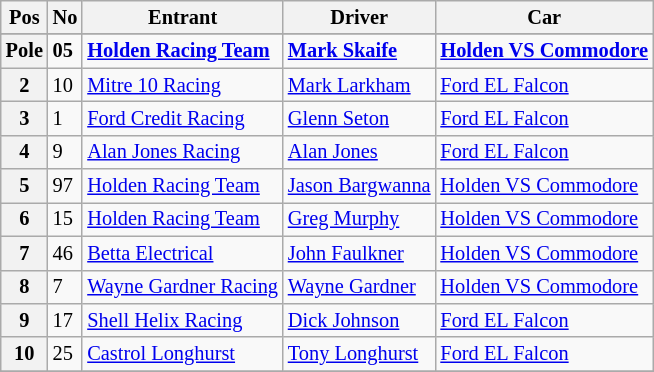<table class="wikitable" style="font-size: 85%;">
<tr>
<th>Pos</th>
<th>No</th>
<th>Entrant</th>
<th>Driver</th>
<th>Car</th>
</tr>
<tr>
</tr>
<tr style="font-weight:bold">
<th>Pole</th>
<td>05</td>
<td><a href='#'>Holden Racing Team</a></td>
<td> <a href='#'>Mark Skaife</a></td>
<td><a href='#'>Holden VS Commodore</a></td>
</tr>
<tr>
<th>2</th>
<td>10</td>
<td><a href='#'>Mitre 10 Racing</a></td>
<td> <a href='#'>Mark Larkham</a></td>
<td><a href='#'>Ford EL Falcon</a></td>
</tr>
<tr>
<th>3</th>
<td>1</td>
<td><a href='#'>Ford Credit Racing</a></td>
<td> <a href='#'>Glenn Seton</a></td>
<td><a href='#'>Ford EL Falcon</a></td>
</tr>
<tr>
<th>4</th>
<td>9</td>
<td><a href='#'>Alan Jones Racing</a></td>
<td> <a href='#'>Alan Jones</a></td>
<td><a href='#'>Ford EL Falcon</a></td>
</tr>
<tr>
<th>5</th>
<td>97</td>
<td><a href='#'>Holden Racing Team</a></td>
<td> <a href='#'>Jason Bargwanna</a></td>
<td><a href='#'>Holden VS Commodore</a></td>
</tr>
<tr>
<th>6</th>
<td>15</td>
<td><a href='#'>Holden Racing Team</a></td>
<td> <a href='#'>Greg Murphy</a></td>
<td><a href='#'>Holden VS Commodore</a></td>
</tr>
<tr>
<th>7</th>
<td>46</td>
<td><a href='#'>Betta Electrical</a></td>
<td> <a href='#'>John Faulkner</a></td>
<td><a href='#'>Holden VS Commodore</a></td>
</tr>
<tr>
<th>8</th>
<td>7</td>
<td><a href='#'>Wayne Gardner Racing</a></td>
<td> <a href='#'>Wayne Gardner</a></td>
<td><a href='#'>Holden VS Commodore</a></td>
</tr>
<tr>
<th>9</th>
<td>17</td>
<td><a href='#'>Shell Helix Racing</a></td>
<td> <a href='#'>Dick Johnson</a></td>
<td><a href='#'>Ford EL Falcon</a></td>
</tr>
<tr>
<th>10</th>
<td>25</td>
<td><a href='#'>Castrol Longhurst</a></td>
<td> <a href='#'>Tony Longhurst</a></td>
<td><a href='#'>Ford EL Falcon</a></td>
</tr>
<tr>
</tr>
</table>
